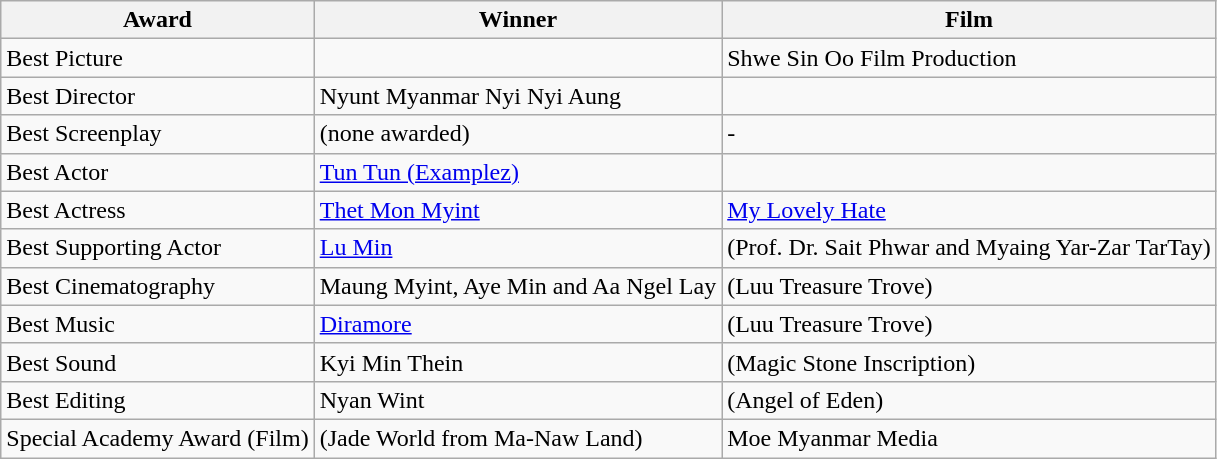<table class="wikitable sortable">
<tr>
<th>Award</th>
<th>Winner</th>
<th>Film</th>
</tr>
<tr>
<td>Best Picture</td>
<td></td>
<td>Shwe Sin Oo Film Production</td>
</tr>
<tr>
<td>Best Director</td>
<td>Nyunt Myanmar Nyi Nyi Aung</td>
<td></td>
</tr>
<tr>
<td>Best Screenplay</td>
<td>(none awarded)</td>
<td>-</td>
</tr>
<tr>
<td>Best Actor</td>
<td><a href='#'>Tun Tun (Examplez)</a></td>
<td></td>
</tr>
<tr>
<td>Best Actress</td>
<td><a href='#'>Thet Mon Myint</a></td>
<td><a href='#'>My Lovely Hate</a></td>
</tr>
<tr>
<td>Best Supporting Actor</td>
<td><a href='#'>Lu Min</a></td>
<td> (Prof. Dr. Sait Phwar and Myaing Yar-Zar TarTay)</td>
</tr>
<tr>
<td>Best Cinematography</td>
<td>Maung Myint, Aye Min and Aa Ngel Lay</td>
<td> (Luu Treasure Trove)</td>
</tr>
<tr>
<td>Best Music</td>
<td><a href='#'>Diramore</a></td>
<td> (Luu Treasure Trove)</td>
</tr>
<tr>
<td>Best Sound</td>
<td>Kyi Min Thein</td>
<td> (Magic Stone Inscription)</td>
</tr>
<tr>
<td>Best Editing</td>
<td>Nyan Wint</td>
<td> (Angel of Eden)</td>
</tr>
<tr>
<td>Special Academy Award (Film)</td>
<td> (Jade World from Ma-Naw Land)</td>
<td>Moe Myanmar Media</td>
</tr>
</table>
